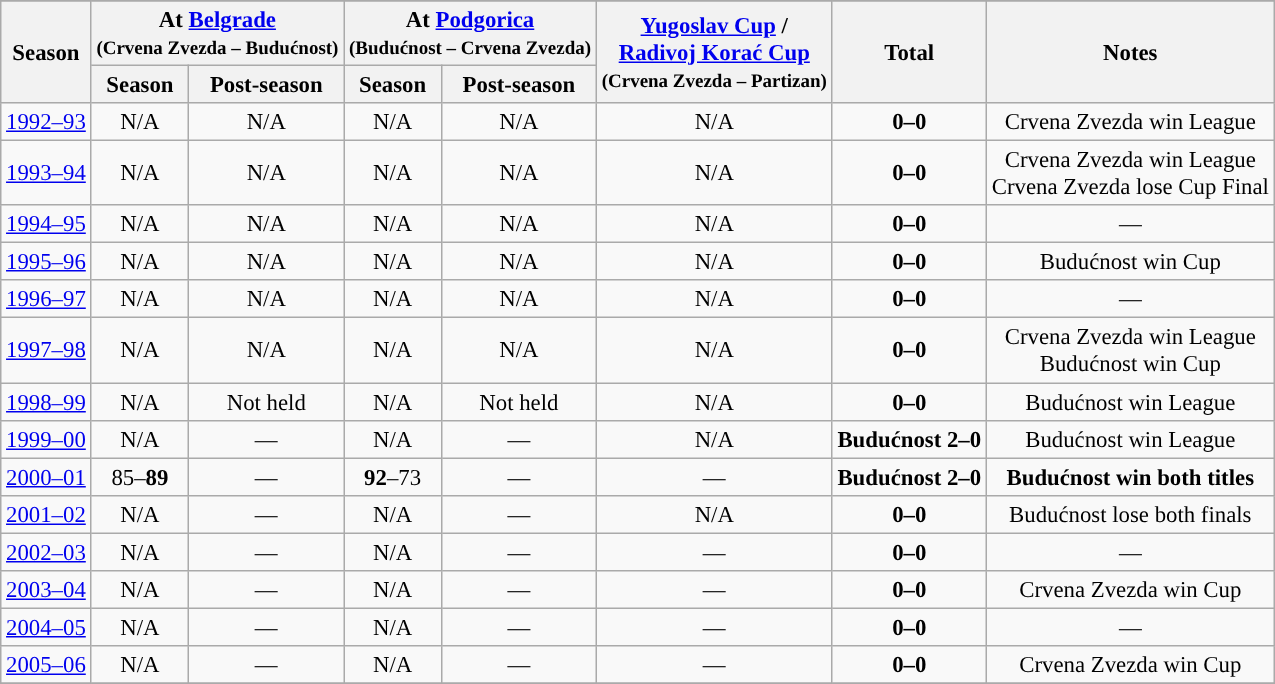<table class="wikitable collapsible collapsed" style="text-align: center; font-size:95%">
<tr>
</tr>
<tr>
<th rowspan=2>Season</th>
<th colspan=2>At <a href='#'>Belgrade</a><br><small>(Crvena Zvezda – Budućnost)</small></th>
<th colspan=2>At <a href='#'>Podgorica</a><br><small>(Budućnost – Crvena Zvezda)</small></th>
<th rowspan=2><a href='#'>Yugoslav Cup</a> /<br> <a href='#'>Radivoj Korać Cup</a><br><small>(Crvena Zvezda – Partizan)</small></th>
<th rowspan=2>Total</th>
<th rowspan=2>Notes</th>
</tr>
<tr>
<th>Season</th>
<th>Post-season</th>
<th>Season</th>
<th>Post-season</th>
</tr>
<tr>
<td><a href='#'>1992–93</a></td>
<td>N/A</td>
<td>N/A</td>
<td>N/A</td>
<td>N/A</td>
<td>N/A</td>
<td><strong>0–0</strong></td>
<td>Crvena Zvezda win League</td>
</tr>
<tr>
<td><a href='#'>1993–94</a></td>
<td>N/A</td>
<td>N/A</td>
<td>N/A</td>
<td>N/A</td>
<td>N/A</td>
<td><strong>0–0</strong></td>
<td>Crvena Zvezda win League<br>Crvena Zvezda lose Cup Final</td>
</tr>
<tr>
<td><a href='#'>1994–95</a></td>
<td>N/A</td>
<td>N/A</td>
<td>N/A</td>
<td>N/A</td>
<td>N/A</td>
<td><strong>0–0</strong></td>
<td>—</td>
</tr>
<tr>
<td><a href='#'>1995–96</a></td>
<td>N/A</td>
<td>N/A</td>
<td>N/A</td>
<td>N/A</td>
<td>N/A</td>
<td><strong>0–0</strong></td>
<td>Budućnost win Cup</td>
</tr>
<tr>
<td><a href='#'>1996–97</a></td>
<td>N/A</td>
<td>N/A</td>
<td>N/A</td>
<td>N/A</td>
<td>N/A</td>
<td><strong>0–0</strong></td>
<td>—</td>
</tr>
<tr>
<td><a href='#'>1997–98</a></td>
<td>N/A</td>
<td>N/A</td>
<td>N/A</td>
<td>N/A</td>
<td>N/A</td>
<td><strong>0–0</strong></td>
<td>Crvena Zvezda win League<br>Budućnost win Cup</td>
</tr>
<tr>
<td><a href='#'>1998–99</a></td>
<td>N/A</td>
<td>Not held</td>
<td>N/A</td>
<td>Not held</td>
<td>N/A</td>
<td><strong>0–0</strong></td>
<td>Budućnost win League</td>
</tr>
<tr>
<td><a href='#'>1999–00</a></td>
<td>N/A</td>
<td>—</td>
<td>N/A</td>
<td>—</td>
<td>N/A</td>
<td><strong>Budućnost 2–0</strong></td>
<td>Budućnost win League</td>
</tr>
<tr>
<td><a href='#'>2000–01</a></td>
<td>85–<strong>89</strong></td>
<td>—</td>
<td><strong>92</strong>–73</td>
<td>—</td>
<td>—</td>
<td><strong>Budućnost 2–0</strong></td>
<td><strong>Budućnost win both titles</strong></td>
</tr>
<tr>
<td><a href='#'>2001–02</a></td>
<td>N/A</td>
<td>—</td>
<td>N/A</td>
<td>—</td>
<td>N/A</td>
<td><strong>0–0</strong></td>
<td>Budućnost lose both finals</td>
</tr>
<tr>
<td><a href='#'>2002–03</a></td>
<td>N/A</td>
<td>—</td>
<td>N/A</td>
<td>—</td>
<td>—</td>
<td><strong>0–0</strong></td>
<td>—</td>
</tr>
<tr>
<td><a href='#'>2003–04</a></td>
<td>N/A</td>
<td>—</td>
<td>N/A</td>
<td>—</td>
<td>—</td>
<td><strong>0–0</strong></td>
<td>Crvena Zvezda win Cup</td>
</tr>
<tr>
<td><a href='#'>2004–05</a></td>
<td>N/A</td>
<td>—</td>
<td>N/A</td>
<td>—</td>
<td>—</td>
<td><strong>0–0</strong></td>
<td>—</td>
</tr>
<tr>
<td><a href='#'>2005–06</a></td>
<td>N/A</td>
<td>—</td>
<td>N/A</td>
<td>—</td>
<td>—</td>
<td><strong>0–0</strong></td>
<td>Crvena Zvezda win Cup</td>
</tr>
<tr>
</tr>
</table>
